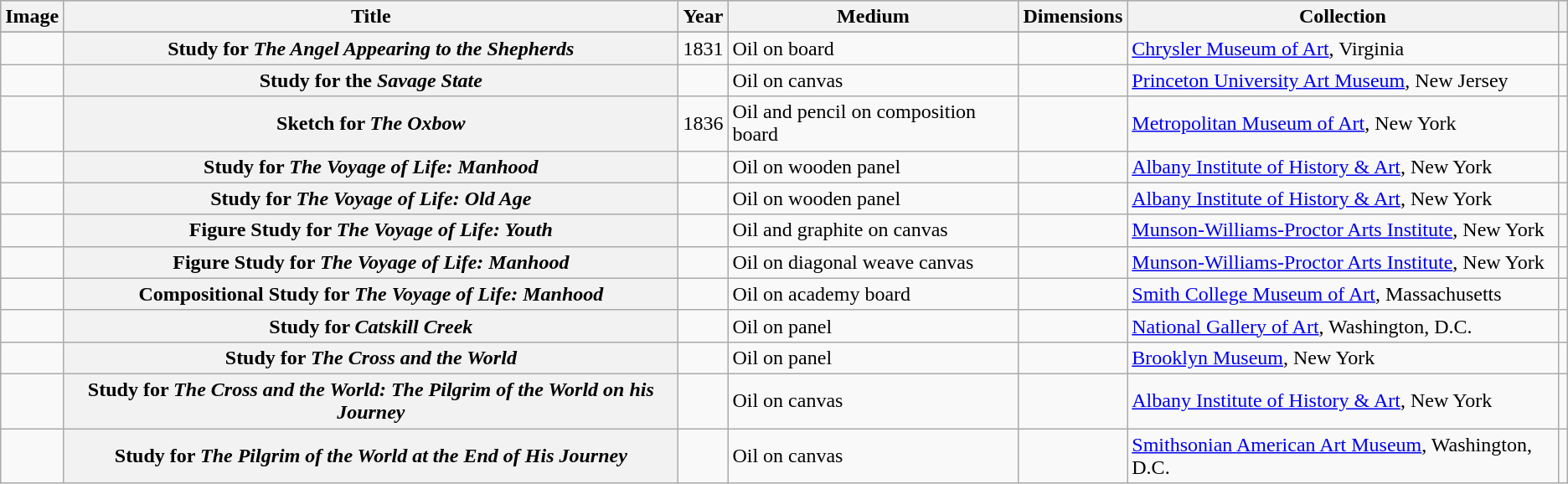<table class="wikitable plainrowheaders sortable">
<tr style="background:#ccc; text-align:center;">
<th scope="col" class="unsortable">Image</th>
<th scope="col">Title</th>
<th scope="col">Year</th>
<th scope="col">Medium</th>
<th scope="col">Dimensions</th>
<th scope="col">Collection</th>
<th scope="col" class="unsortable"></th>
</tr>
<tr>
</tr>
<tr>
<td></td>
<th scope=row>Study for <em>The Angel Appearing to the Shepherds</em></th>
<td>1831</td>
<td>Oil on board</td>
<td data-sort-value="22.2"></td>
<td><a href='#'>Chrysler Museum of Art</a>, Virginia</td>
<td style="text-align:center;"></td>
</tr>
<tr>
<td></td>
<th scope=row>Study for the <em>Savage State</em></th>
<td data-sort-value="1834"></td>
<td>Oil on canvas</td>
<td data-sort-value="26"></td>
<td><a href='#'>Princeton University Art Museum</a>, New Jersey</td>
<td style="text-align:center;"></td>
</tr>
<tr>
<td></td>
<th scope=row>Sketch for <em>The Oxbow</em></th>
<td>1836</td>
<td>Oil and pencil on composition board</td>
<td data-sort-value="23.8"></td>
<td><a href='#'>Metropolitan Museum of Art</a>, New York</td>
<td style="text-align:center;"></td>
</tr>
<tr>
<td></td>
<th scope=row>Study for <em>The Voyage of Life: Manhood</em></th>
<td data-sort-value="1837"></td>
<td>Oil on wooden panel</td>
<td data-sort-value="34.6"></td>
<td><a href='#'>Albany Institute of History & Art</a>, New York</td>
<td style="text-align:center;"></td>
</tr>
<tr>
<td></td>
<th scope=row>Study for <em>The Voyage of Life: Old Age</em></th>
<td data-sort-value="1837"></td>
<td>Oil on wooden panel</td>
<td data-sort-value="34.8"></td>
<td><a href='#'>Albany Institute of History & Art</a>, New York</td>
<td style="text-align:center;"></td>
</tr>
<tr>
<td></td>
<th scope=row>Figure Study for <em>The Voyage of Life: Youth</em></th>
<td data-sort-value="1839"></td>
<td>Oil and graphite on canvas</td>
<td data-sort-value="64.1"></td>
<td><a href='#'>Munson-Williams-Proctor Arts Institute</a>, New York</td>
<td style="text-align:center;"></td>
</tr>
<tr>
<td></td>
<th scope=row>Figure Study for <em>The Voyage of Life: Manhood</em></th>
<td data-sort-value="1839"></td>
<td>Oil on diagonal weave canvas</td>
<td data-sort-value="26.7"></td>
<td><a href='#'>Munson-Williams-Proctor Arts Institute</a>, New York</td>
<td style="text-align:center;"></td>
</tr>
<tr>
<td></td>
<th scope=row>Compositional Study for <em>The Voyage of Life: Manhood</em></th>
<td data-sort-value="1840"></td>
<td>Oil on academy board</td>
<td data-sort-value="43.7"></td>
<td><a href='#'>Smith College Museum of Art</a>, Massachusetts</td>
<td style="text-align:center;"></td>
</tr>
<tr>
<td></td>
<th scope=row>Study for <em>Catskill Creek</em></th>
<td data-sort-value="1844"></td>
<td>Oil on panel</td>
<td data-sort-value="45.7"></td>
<td><a href='#'>National Gallery of Art</a>, Washington, D.C.</td>
<td style="text-align:center;"></td>
</tr>
<tr>
<td></td>
<th scope=row>Study for <em>The Cross and the World</em></th>
<td data-sort-value="1846"></td>
<td>Oil on panel</td>
<td data-sort-value="46.2"></td>
<td><a href='#'>Brooklyn Museum</a>, New York</td>
<td style="text-align:center;"></td>
</tr>
<tr>
<td></td>
<th scope=row>Study for <em>The Cross and the World: The Pilgrim of the World on his Journey</em></th>
<td data-sort-value="1846"></td>
<td>Oil on canvas</td>
<td data-sort-value="46"></td>
<td><a href='#'>Albany Institute of History & Art</a>, New York</td>
<td style="text-align:center;"></td>
</tr>
<tr>
<td></td>
<th scope=row>Study for <em>The Pilgrim of the World at the End of His Journey</em></th>
<td data-sort-value="1847"></td>
<td>Oil on canvas</td>
<td data-sort-value="45.7"></td>
<td><a href='#'>Smithsonian American Art Museum</a>, Washington, D.C.</td>
<td style="text-align:center;"></td>
</tr>
</table>
